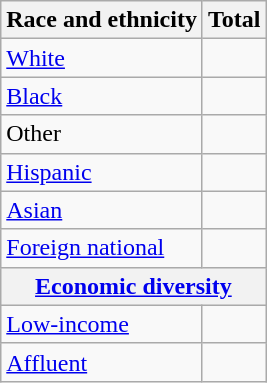<table class="wikitable floatright sortable collapsible"; text-align:right; font-size:80%;">
<tr>
<th>Race and ethnicity</th>
<th colspan="2" data-sort-type=number>Total</th>
</tr>
<tr>
<td><a href='#'>White</a></td>
<td align=right></td>
</tr>
<tr>
<td><a href='#'>Black</a></td>
<td align=right></td>
</tr>
<tr>
<td>Other</td>
<td align=right></td>
</tr>
<tr>
<td><a href='#'>Hispanic</a></td>
<td align=right></td>
</tr>
<tr>
<td><a href='#'>Asian</a></td>
<td align=right></td>
</tr>
<tr>
<td><a href='#'>Foreign national</a></td>
<td align=right></td>
</tr>
<tr>
<th colspan="4" data-sort-type=number><a href='#'>Economic diversity</a></th>
</tr>
<tr>
<td><a href='#'>Low-income</a></td>
<td align=right></td>
</tr>
<tr>
<td><a href='#'>Affluent</a></td>
<td align=right></td>
</tr>
</table>
